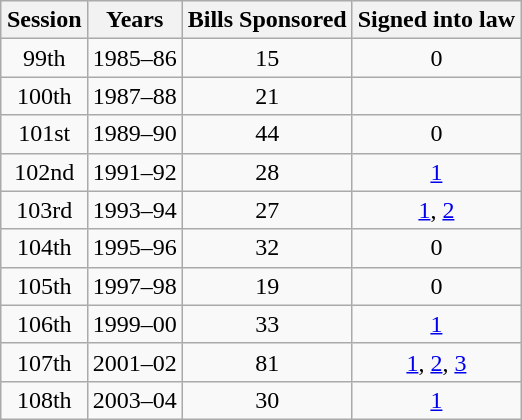<table class="wikitable" style="margin:auto; text-align:center;">
<tr>
<th>Session</th>
<th>Years</th>
<th>Bills Sponsored</th>
<th>Signed into law</th>
</tr>
<tr>
<td>99th</td>
<td>1985–86</td>
<td>15</td>
<td>0</td>
</tr>
<tr>
<td>100th</td>
<td>1987–88</td>
<td>21</td>
<td></td>
</tr>
<tr>
<td>101st</td>
<td>1989–90</td>
<td>44</td>
<td>0</td>
</tr>
<tr>
<td>102nd</td>
<td>1991–92</td>
<td>28</td>
<td><a href='#'>1</a></td>
</tr>
<tr>
<td>103rd</td>
<td>1993–94</td>
<td>27</td>
<td><a href='#'>1</a>, <a href='#'>2</a></td>
</tr>
<tr>
<td>104th</td>
<td>1995–96</td>
<td>32</td>
<td>0</td>
</tr>
<tr>
<td>105th</td>
<td>1997–98</td>
<td>19</td>
<td>0</td>
</tr>
<tr>
<td>106th</td>
<td>1999–00</td>
<td>33</td>
<td><a href='#'>1</a></td>
</tr>
<tr>
<td>107th</td>
<td>2001–02</td>
<td>81</td>
<td><a href='#'>1</a>, <a href='#'>2</a>, <a href='#'>3</a></td>
</tr>
<tr>
<td>108th</td>
<td>2003–04</td>
<td>30</td>
<td><a href='#'>1</a></td>
</tr>
</table>
